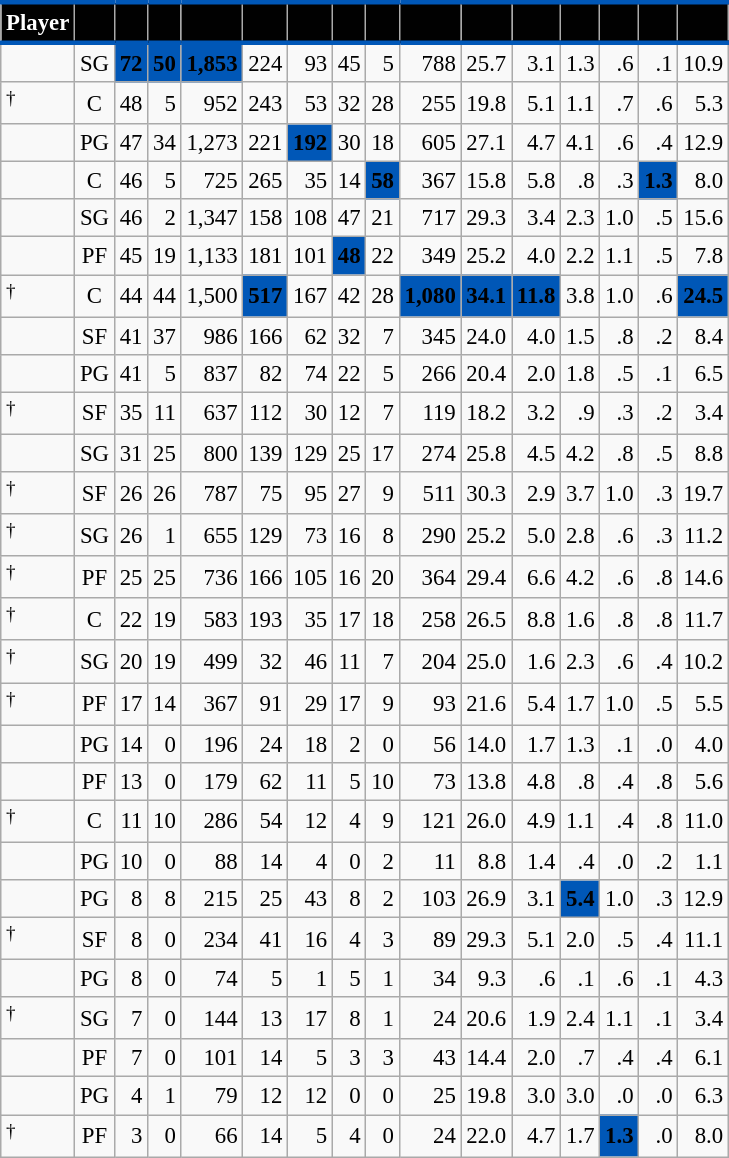<table class="wikitable sortable" style="font-size: 95%; text-align:right;">
<tr>
<th style="background:#010101; color:#FFFFFF; border-top:#0057B7 3px solid; border-bottom:#0057B7 3px solid;">Player</th>
<th style="background:#010101; color:#FFFFFF; border-top:#0057B7 3px solid; border-bottom:#0057B7 3px solid;"></th>
<th style="background:#010101; color:#FFFFFF; border-top:#0057B7 3px solid; border-bottom:#0057B7 3px solid;"></th>
<th style="background:#010101; color:#FFFFFF; border-top:#0057B7 3px solid; border-bottom:#0057B7 3px solid;"></th>
<th style="background:#010101; color:#FFFFFF; border-top:#0057B7 3px solid; border-bottom:#0057B7 3px solid;"></th>
<th style="background:#010101; color:#FFFFFF; border-top:#0057B7 3px solid; border-bottom:#0057B7 3px solid;"></th>
<th style="background:#010101; color:#FFFFFF; border-top:#0057B7 3px solid; border-bottom:#0057B7 3px solid;"></th>
<th style="background:#010101; color:#FFFFFF; border-top:#0057B7 3px solid; border-bottom:#0057B7 3px solid;"></th>
<th style="background:#010101; color:#FFFFFF; border-top:#0057B7 3px solid; border-bottom:#0057B7 3px solid;"></th>
<th style="background:#010101; color:#FFFFFF; border-top:#0057B7 3px solid; border-bottom:#0057B7 3px solid;"></th>
<th style="background:#010101; color:#FFFFFF; border-top:#0057B7 3px solid; border-bottom:#0057B7 3px solid;"></th>
<th style="background:#010101; color:#FFFFFF; border-top:#0057B7 3px solid; border-bottom:#0057B7 3px solid;"></th>
<th style="background:#010101; color:#FFFFFF; border-top:#0057B7 3px solid; border-bottom:#0057B7 3px solid;"></th>
<th style="background:#010101; color:#FFFFFF; border-top:#0057B7 3px solid; border-bottom:#0057B7 3px solid;"></th>
<th style="background:#010101; color:#FFFFFF; border-top:#0057B7 3px solid; border-bottom:#0057B7 3px solid;"></th>
<th style="background:#010101; color:#FFFFFF; border-top:#0057B7 3px solid; border-bottom:#0057B7 3px solid;"></th>
</tr>
<tr>
<td style="text-align:left;"></td>
<td style="text-align:center;">SG</td>
<td style="background:#0057B7; color:#010101;"><strong>72</strong></td>
<td style="background:#0057B7; color:#010101;"><strong>50</strong></td>
<td style="background:#0057B7; color:#010101;"><strong>1,853</strong></td>
<td>224</td>
<td>93</td>
<td>45</td>
<td>5</td>
<td>788</td>
<td>25.7</td>
<td>3.1</td>
<td>1.3</td>
<td>.6</td>
<td>.1</td>
<td>10.9</td>
</tr>
<tr>
<td style="text-align:left;"><sup>†</sup></td>
<td style="text-align:center;">C</td>
<td>48</td>
<td>5</td>
<td>952</td>
<td>243</td>
<td>53</td>
<td>32</td>
<td>28</td>
<td>255</td>
<td>19.8</td>
<td>5.1</td>
<td>1.1</td>
<td>.7</td>
<td>.6</td>
<td>5.3</td>
</tr>
<tr>
<td style="text-align:left;"></td>
<td style="text-align:center;">PG</td>
<td>47</td>
<td>34</td>
<td>1,273</td>
<td>221</td>
<td style="background:#0057B7; color:#010101;"><strong>192</strong></td>
<td>30</td>
<td>18</td>
<td>605</td>
<td>27.1</td>
<td>4.7</td>
<td>4.1</td>
<td>.6</td>
<td>.4</td>
<td>12.9</td>
</tr>
<tr>
<td style="text-align:left;"></td>
<td style="text-align:center;">C</td>
<td>46</td>
<td>5</td>
<td>725</td>
<td>265</td>
<td>35</td>
<td>14</td>
<td style="background:#0057B7; color:#010101;"><strong>58</strong></td>
<td>367</td>
<td>15.8</td>
<td>5.8</td>
<td>.8</td>
<td>.3</td>
<td style="background:#0057B7; color:#010101;"><strong>1.3</strong></td>
<td>8.0</td>
</tr>
<tr>
<td style="text-align:left;"></td>
<td style="text-align:center;">SG</td>
<td>46</td>
<td>2</td>
<td>1,347</td>
<td>158</td>
<td>108</td>
<td>47</td>
<td>21</td>
<td>717</td>
<td>29.3</td>
<td>3.4</td>
<td>2.3</td>
<td>1.0</td>
<td>.5</td>
<td>15.6</td>
</tr>
<tr>
<td style="text-align:left;"></td>
<td style="text-align:center;">PF</td>
<td>45</td>
<td>19</td>
<td>1,133</td>
<td>181</td>
<td>101</td>
<td style="background:#0057B7; color:#010101;"><strong>48</strong></td>
<td>22</td>
<td>349</td>
<td>25.2</td>
<td>4.0</td>
<td>2.2</td>
<td>1.1</td>
<td>.5</td>
<td>7.8</td>
</tr>
<tr>
<td style="text-align:left;"><sup>†</sup></td>
<td style="text-align:center;">C</td>
<td>44</td>
<td>44</td>
<td>1,500</td>
<td style="background:#0057B7; color:#010101;"><strong>517</strong></td>
<td>167</td>
<td>42</td>
<td>28</td>
<td style="background:#0057B7; color:#010101;"><strong>1,080</strong></td>
<td style="background:#0057B7; color:#010101;"><strong>34.1</strong></td>
<td style="background:#0057B7; color:#010101;"><strong>11.8</strong></td>
<td>3.8</td>
<td>1.0</td>
<td>.6</td>
<td style="background:#0057B7; color:#010101;"><strong>24.5</strong></td>
</tr>
<tr>
<td style="text-align:left;"></td>
<td style="text-align:center;">SF</td>
<td>41</td>
<td>37</td>
<td>986</td>
<td>166</td>
<td>62</td>
<td>32</td>
<td>7</td>
<td>345</td>
<td>24.0</td>
<td>4.0</td>
<td>1.5</td>
<td>.8</td>
<td>.2</td>
<td>8.4</td>
</tr>
<tr>
<td style="text-align:left;"></td>
<td style="text-align:center;">PG</td>
<td>41</td>
<td>5</td>
<td>837</td>
<td>82</td>
<td>74</td>
<td>22</td>
<td>5</td>
<td>266</td>
<td>20.4</td>
<td>2.0</td>
<td>1.8</td>
<td>.5</td>
<td>.1</td>
<td>6.5</td>
</tr>
<tr>
<td style="text-align:left;"><sup>†</sup></td>
<td style="text-align:center;">SF</td>
<td>35</td>
<td>11</td>
<td>637</td>
<td>112</td>
<td>30</td>
<td>12</td>
<td>7</td>
<td>119</td>
<td>18.2</td>
<td>3.2</td>
<td>.9</td>
<td>.3</td>
<td>.2</td>
<td>3.4</td>
</tr>
<tr>
<td style="text-align:left;"></td>
<td style="text-align:center;">SG</td>
<td>31</td>
<td>25</td>
<td>800</td>
<td>139</td>
<td>129</td>
<td>25</td>
<td>17</td>
<td>274</td>
<td>25.8</td>
<td>4.5</td>
<td>4.2</td>
<td>.8</td>
<td>.5</td>
<td>8.8</td>
</tr>
<tr>
<td style="text-align:left;"><sup>†</sup></td>
<td style="text-align:center;">SF</td>
<td>26</td>
<td>26</td>
<td>787</td>
<td>75</td>
<td>95</td>
<td>27</td>
<td>9</td>
<td>511</td>
<td>30.3</td>
<td>2.9</td>
<td>3.7</td>
<td>1.0</td>
<td>.3</td>
<td>19.7</td>
</tr>
<tr>
<td style="text-align:left;"><sup>†</sup></td>
<td style="text-align:center;">SG</td>
<td>26</td>
<td>1</td>
<td>655</td>
<td>129</td>
<td>73</td>
<td>16</td>
<td>8</td>
<td>290</td>
<td>25.2</td>
<td>5.0</td>
<td>2.8</td>
<td>.6</td>
<td>.3</td>
<td>11.2</td>
</tr>
<tr>
<td style="text-align:left;"><sup>†</sup></td>
<td style="text-align:center;">PF</td>
<td>25</td>
<td>25</td>
<td>736</td>
<td>166</td>
<td>105</td>
<td>16</td>
<td>20</td>
<td>364</td>
<td>29.4</td>
<td>6.6</td>
<td>4.2</td>
<td>.6</td>
<td>.8</td>
<td>14.6</td>
</tr>
<tr>
<td style="text-align:left;"><sup>†</sup></td>
<td style="text-align:center;">C</td>
<td>22</td>
<td>19</td>
<td>583</td>
<td>193</td>
<td>35</td>
<td>17</td>
<td>18</td>
<td>258</td>
<td>26.5</td>
<td>8.8</td>
<td>1.6</td>
<td>.8</td>
<td>.8</td>
<td>11.7</td>
</tr>
<tr>
<td style="text-align:left;"><sup>†</sup></td>
<td style="text-align:center;">SG</td>
<td>20</td>
<td>19</td>
<td>499</td>
<td>32</td>
<td>46</td>
<td>11</td>
<td>7</td>
<td>204</td>
<td>25.0</td>
<td>1.6</td>
<td>2.3</td>
<td>.6</td>
<td>.4</td>
<td>10.2</td>
</tr>
<tr>
<td style="text-align:left;"><sup>†</sup></td>
<td style="text-align:center;">PF</td>
<td>17</td>
<td>14</td>
<td>367</td>
<td>91</td>
<td>29</td>
<td>17</td>
<td>9</td>
<td>93</td>
<td>21.6</td>
<td>5.4</td>
<td>1.7</td>
<td>1.0</td>
<td>.5</td>
<td>5.5</td>
</tr>
<tr>
<td style="text-align:left;"></td>
<td style="text-align:center;">PG</td>
<td>14</td>
<td>0</td>
<td>196</td>
<td>24</td>
<td>18</td>
<td>2</td>
<td>0</td>
<td>56</td>
<td>14.0</td>
<td>1.7</td>
<td>1.3</td>
<td>.1</td>
<td>.0</td>
<td>4.0</td>
</tr>
<tr>
<td style="text-align:left;"></td>
<td style="text-align:center;">PF</td>
<td>13</td>
<td>0</td>
<td>179</td>
<td>62</td>
<td>11</td>
<td>5</td>
<td>10</td>
<td>73</td>
<td>13.8</td>
<td>4.8</td>
<td>.8</td>
<td>.4</td>
<td>.8</td>
<td>5.6</td>
</tr>
<tr>
<td style="text-align:left;"><sup>†</sup></td>
<td style="text-align:center;">C</td>
<td>11</td>
<td>10</td>
<td>286</td>
<td>54</td>
<td>12</td>
<td>4</td>
<td>9</td>
<td>121</td>
<td>26.0</td>
<td>4.9</td>
<td>1.1</td>
<td>.4</td>
<td>.8</td>
<td>11.0</td>
</tr>
<tr>
<td style="text-align:left;"></td>
<td style="text-align:center;">PG</td>
<td>10</td>
<td>0</td>
<td>88</td>
<td>14</td>
<td>4</td>
<td>0</td>
<td>2</td>
<td>11</td>
<td>8.8</td>
<td>1.4</td>
<td>.4</td>
<td>.0</td>
<td>.2</td>
<td>1.1</td>
</tr>
<tr>
<td style="text-align:left;"></td>
<td style="text-align:center;">PG</td>
<td>8</td>
<td>8</td>
<td>215</td>
<td>25</td>
<td>43</td>
<td>8</td>
<td>2</td>
<td>103</td>
<td>26.9</td>
<td>3.1</td>
<td style="background:#0057B7; color:#010101;"><strong>5.4</strong></td>
<td>1.0</td>
<td>.3</td>
<td>12.9</td>
</tr>
<tr>
<td style="text-align:left;"><sup>†</sup></td>
<td style="text-align:center;">SF</td>
<td>8</td>
<td>0</td>
<td>234</td>
<td>41</td>
<td>16</td>
<td>4</td>
<td>3</td>
<td>89</td>
<td>29.3</td>
<td>5.1</td>
<td>2.0</td>
<td>.5</td>
<td>.4</td>
<td>11.1</td>
</tr>
<tr>
<td style="text-align:left;"></td>
<td style="text-align:center;">PG</td>
<td>8</td>
<td>0</td>
<td>74</td>
<td>5</td>
<td>1</td>
<td>5</td>
<td>1</td>
<td>34</td>
<td>9.3</td>
<td>.6</td>
<td>.1</td>
<td>.6</td>
<td>.1</td>
<td>4.3</td>
</tr>
<tr>
<td style="text-align:left;"><sup>†</sup></td>
<td style="text-align:center;">SG</td>
<td>7</td>
<td>0</td>
<td>144</td>
<td>13</td>
<td>17</td>
<td>8</td>
<td>1</td>
<td>24</td>
<td>20.6</td>
<td>1.9</td>
<td>2.4</td>
<td>1.1</td>
<td>.1</td>
<td>3.4</td>
</tr>
<tr>
<td style="text-align:left;"></td>
<td style="text-align:center;">PF</td>
<td>7</td>
<td>0</td>
<td>101</td>
<td>14</td>
<td>5</td>
<td>3</td>
<td>3</td>
<td>43</td>
<td>14.4</td>
<td>2.0</td>
<td>.7</td>
<td>.4</td>
<td>.4</td>
<td>6.1</td>
</tr>
<tr>
<td style="text-align:left;"></td>
<td style="text-align:center;">PG</td>
<td>4</td>
<td>1</td>
<td>79</td>
<td>12</td>
<td>12</td>
<td>0</td>
<td>0</td>
<td>25</td>
<td>19.8</td>
<td>3.0</td>
<td>3.0</td>
<td>.0</td>
<td>.0</td>
<td>6.3</td>
</tr>
<tr>
<td style="text-align:left;"><sup>†</sup></td>
<td style="text-align:center;">PF</td>
<td>3</td>
<td>0</td>
<td>66</td>
<td>14</td>
<td>5</td>
<td>4</td>
<td>0</td>
<td>24</td>
<td>22.0</td>
<td>4.7</td>
<td>1.7</td>
<td style="background:#0057B7; color:#010101;"><strong>1.3</strong></td>
<td>.0</td>
<td>8.0</td>
</tr>
</table>
